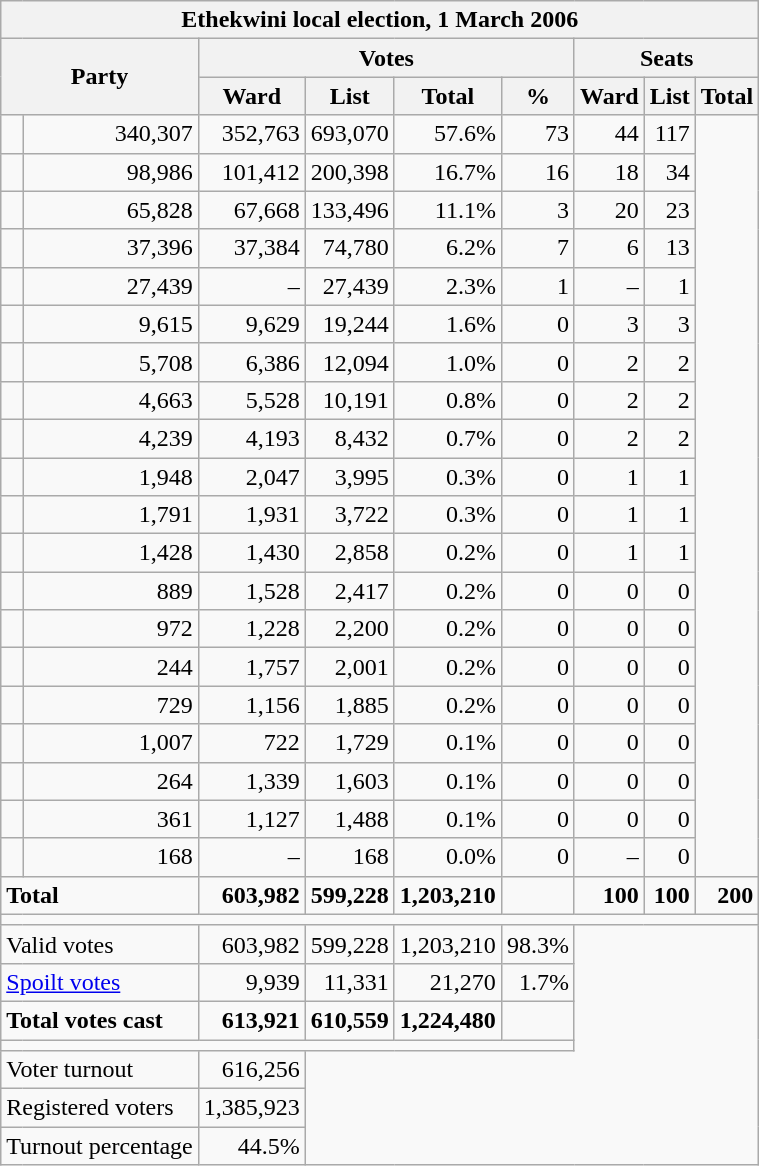<table class=wikitable style="text-align:right">
<tr>
<th colspan="9" align="center">Ethekwini local election, 1 March 2006</th>
</tr>
<tr>
<th rowspan="2" colspan="2">Party</th>
<th colspan="4" align="center">Votes</th>
<th colspan="3" align="center">Seats</th>
</tr>
<tr>
<th>Ward</th>
<th>List</th>
<th>Total</th>
<th>%</th>
<th>Ward</th>
<th>List</th>
<th>Total</th>
</tr>
<tr>
<td></td>
<td>340,307</td>
<td>352,763</td>
<td>693,070</td>
<td>57.6%</td>
<td>73</td>
<td>44</td>
<td>117</td>
</tr>
<tr>
<td></td>
<td>98,986</td>
<td>101,412</td>
<td>200,398</td>
<td>16.7%</td>
<td>16</td>
<td>18</td>
<td>34</td>
</tr>
<tr>
<td></td>
<td>65,828</td>
<td>67,668</td>
<td>133,496</td>
<td>11.1%</td>
<td>3</td>
<td>20</td>
<td>23</td>
</tr>
<tr>
<td></td>
<td>37,396</td>
<td>37,384</td>
<td>74,780</td>
<td>6.2%</td>
<td>7</td>
<td>6</td>
<td>13</td>
</tr>
<tr>
<td></td>
<td>27,439</td>
<td>–</td>
<td>27,439</td>
<td>2.3%</td>
<td>1</td>
<td>–</td>
<td>1</td>
</tr>
<tr>
<td></td>
<td>9,615</td>
<td>9,629</td>
<td>19,244</td>
<td>1.6%</td>
<td>0</td>
<td>3</td>
<td>3</td>
</tr>
<tr>
<td></td>
<td>5,708</td>
<td>6,386</td>
<td>12,094</td>
<td>1.0%</td>
<td>0</td>
<td>2</td>
<td>2</td>
</tr>
<tr>
<td></td>
<td>4,663</td>
<td>5,528</td>
<td>10,191</td>
<td>0.8%</td>
<td>0</td>
<td>2</td>
<td>2</td>
</tr>
<tr>
<td></td>
<td>4,239</td>
<td>4,193</td>
<td>8,432</td>
<td>0.7%</td>
<td>0</td>
<td>2</td>
<td>2</td>
</tr>
<tr>
<td></td>
<td>1,948</td>
<td>2,047</td>
<td>3,995</td>
<td>0.3%</td>
<td>0</td>
<td>1</td>
<td>1</td>
</tr>
<tr>
<td></td>
<td>1,791</td>
<td>1,931</td>
<td>3,722</td>
<td>0.3%</td>
<td>0</td>
<td>1</td>
<td>1</td>
</tr>
<tr>
<td></td>
<td>1,428</td>
<td>1,430</td>
<td>2,858</td>
<td>0.2%</td>
<td>0</td>
<td>1</td>
<td>1</td>
</tr>
<tr>
<td></td>
<td>889</td>
<td>1,528</td>
<td>2,417</td>
<td>0.2%</td>
<td>0</td>
<td>0</td>
<td>0</td>
</tr>
<tr>
<td></td>
<td>972</td>
<td>1,228</td>
<td>2,200</td>
<td>0.2%</td>
<td>0</td>
<td>0</td>
<td>0</td>
</tr>
<tr>
<td></td>
<td>244</td>
<td>1,757</td>
<td>2,001</td>
<td>0.2%</td>
<td>0</td>
<td>0</td>
<td>0</td>
</tr>
<tr>
<td></td>
<td>729</td>
<td>1,156</td>
<td>1,885</td>
<td>0.2%</td>
<td>0</td>
<td>0</td>
<td>0</td>
</tr>
<tr>
<td></td>
<td>1,007</td>
<td>722</td>
<td>1,729</td>
<td>0.1%</td>
<td>0</td>
<td>0</td>
<td>0</td>
</tr>
<tr>
<td></td>
<td>264</td>
<td>1,339</td>
<td>1,603</td>
<td>0.1%</td>
<td>0</td>
<td>0</td>
<td>0</td>
</tr>
<tr>
<td></td>
<td>361</td>
<td>1,127</td>
<td>1,488</td>
<td>0.1%</td>
<td>0</td>
<td>0</td>
<td>0</td>
</tr>
<tr>
<td></td>
<td>168</td>
<td>–</td>
<td>168</td>
<td>0.0%</td>
<td>0</td>
<td>–</td>
<td>0</td>
</tr>
<tr>
<td colspan="2" style="text-align:left"><strong>Total</strong></td>
<td><strong>603,982</strong></td>
<td><strong>599,228</strong></td>
<td><strong>1,203,210</strong></td>
<td></td>
<td><strong>100</strong></td>
<td><strong>100</strong></td>
<td><strong>200</strong></td>
</tr>
<tr>
<td colspan="9"></td>
</tr>
<tr>
<td colspan="2" style="text-align:left">Valid votes</td>
<td>603,982</td>
<td>599,228</td>
<td>1,203,210</td>
<td>98.3%</td>
</tr>
<tr>
<td colspan="2" style="text-align:left"><a href='#'>Spoilt votes</a></td>
<td>9,939</td>
<td>11,331</td>
<td>21,270</td>
<td>1.7%</td>
</tr>
<tr>
<td colspan="2" style="text-align:left"><strong>Total votes cast</strong></td>
<td><strong>613,921</strong></td>
<td><strong>610,559</strong></td>
<td><strong>1,224,480</strong></td>
<td></td>
</tr>
<tr>
<td colspan="6"></td>
</tr>
<tr>
<td colspan="2" style="text-align:left">Voter turnout</td>
<td>616,256</td>
</tr>
<tr>
<td colspan="2" style="text-align:left">Registered voters</td>
<td>1,385,923</td>
</tr>
<tr>
<td colspan="2" style="text-align:left">Turnout percentage</td>
<td>44.5%</td>
</tr>
</table>
